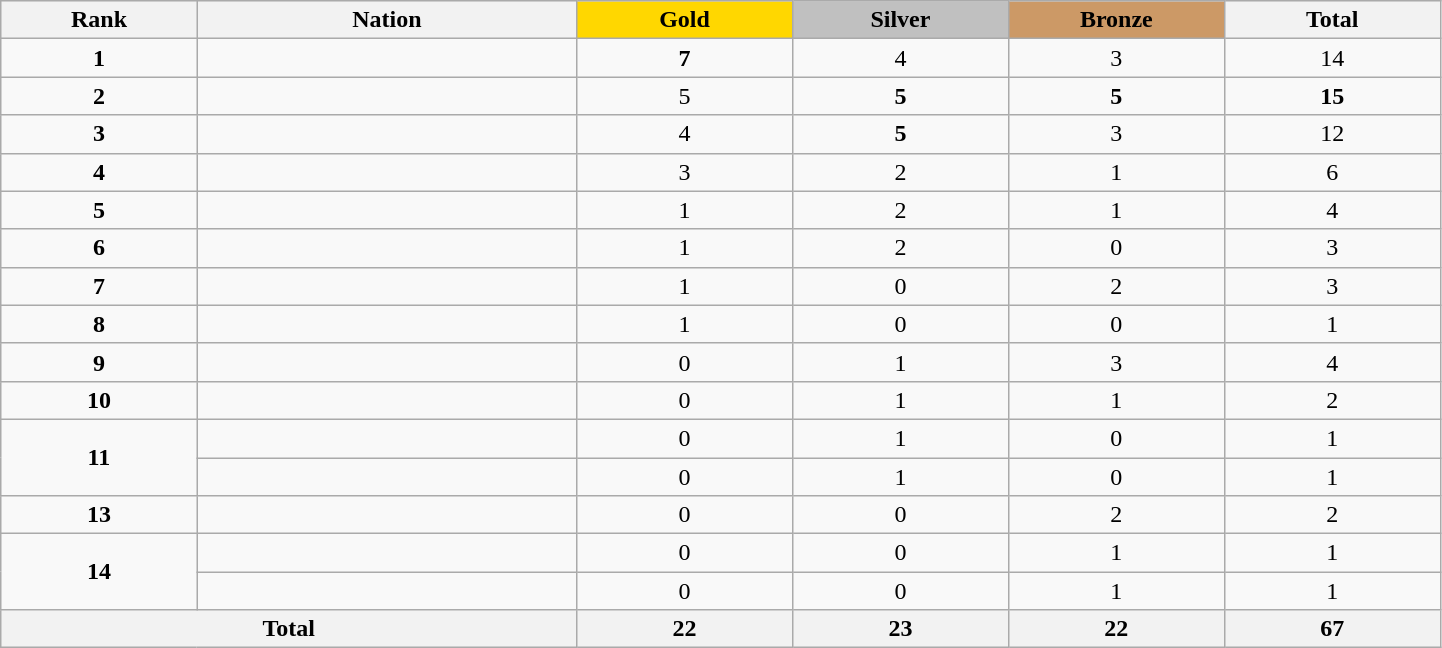<table class="wikitable collapsible autocollapse plainrowheaders" width=76% style="text-align:center;">
<tr style="background-color:#EDEDED;">
<th width=100px class="hintergrundfarbe5">Rank</th>
<th width=200px class="hintergrundfarbe6">Nation</th>
<th style="background:    gold; width:15%">Gold</th>
<th style="background:  silver; width:15%">Silver</th>
<th style="background: #CC9966; width:15%">Bronze</th>
<th class="hintergrundfarbe6" style="width:15%">Total</th>
</tr>
<tr>
<td><strong>1</strong></td>
<td align=left></td>
<td><strong>7</strong></td>
<td>4</td>
<td>3</td>
<td>14</td>
</tr>
<tr>
<td><strong>2</strong></td>
<td align=left></td>
<td>5</td>
<td><strong>5</strong></td>
<td><strong>5</strong></td>
<td><strong>15</strong></td>
</tr>
<tr>
<td><strong>3</strong></td>
<td align=left></td>
<td>4</td>
<td><strong>5</strong></td>
<td>3</td>
<td>12</td>
</tr>
<tr>
<td><strong>4</strong></td>
<td align=left><em></em></td>
<td>3</td>
<td>2</td>
<td>1</td>
<td>6</td>
</tr>
<tr>
<td><strong>5</strong></td>
<td align=left></td>
<td>1</td>
<td>2</td>
<td>1</td>
<td>4</td>
</tr>
<tr>
<td><strong>6</strong></td>
<td align=left></td>
<td>1</td>
<td>2</td>
<td>0</td>
<td>3</td>
</tr>
<tr>
<td><strong>7</strong></td>
<td align=left></td>
<td>1</td>
<td>0</td>
<td>2</td>
<td>3</td>
</tr>
<tr>
<td><strong>8</strong></td>
<td align=left></td>
<td>1</td>
<td>0</td>
<td>0</td>
<td>1</td>
</tr>
<tr>
<td><strong>9</strong></td>
<td align=left></td>
<td>0</td>
<td>1</td>
<td>3</td>
<td>4</td>
</tr>
<tr>
<td><strong>10</strong></td>
<td align=left></td>
<td>0</td>
<td>1</td>
<td>1</td>
<td>2</td>
</tr>
<tr>
<td rowspan=2><strong>11</strong></td>
<td align=left></td>
<td>0</td>
<td>1</td>
<td>0</td>
<td>1</td>
</tr>
<tr>
<td align=left></td>
<td>0</td>
<td>1</td>
<td>0</td>
<td>1</td>
</tr>
<tr>
<td><strong>13</strong></td>
<td align=left><em></em></td>
<td>0</td>
<td>0</td>
<td>2</td>
<td>2</td>
</tr>
<tr>
<td rowspan=2><strong>14</strong></td>
<td align=left></td>
<td>0</td>
<td>0</td>
<td>1</td>
<td>1</td>
</tr>
<tr>
<td align=left><em></em></td>
<td>0</td>
<td>0</td>
<td>1</td>
<td>1</td>
</tr>
<tr>
<th colspan=2>Total</th>
<th>22</th>
<th>23</th>
<th>22</th>
<th>67</th>
</tr>
</table>
